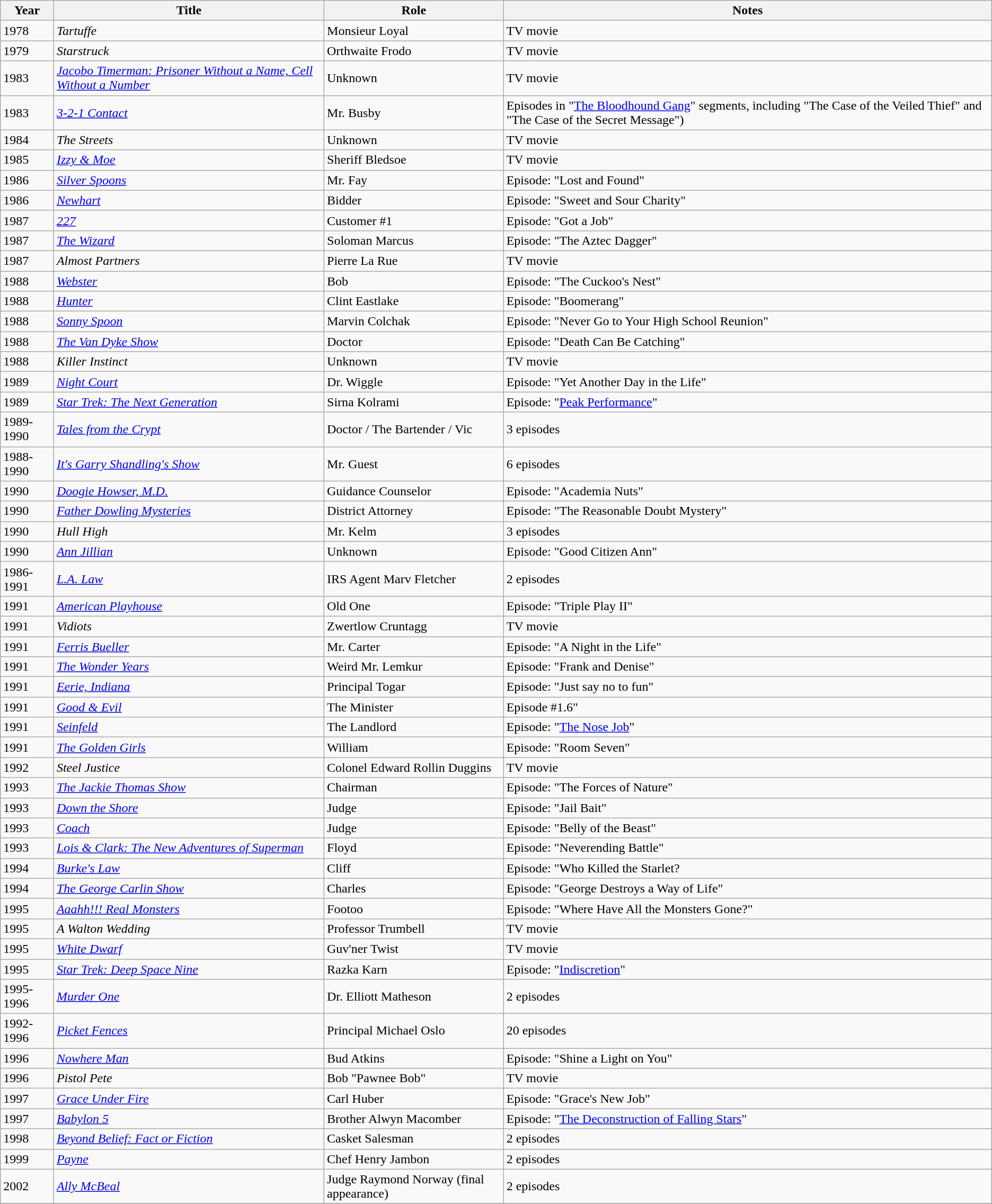<table class="wikitable sortable">
<tr>
<th>Year</th>
<th>Title</th>
<th>Role</th>
<th class="unsortable">Notes</th>
</tr>
<tr>
<td>1978</td>
<td><em>Tartuffe</em></td>
<td>Monsieur Loyal</td>
<td>TV movie</td>
</tr>
<tr>
<td>1979</td>
<td><em>Starstruck</em></td>
<td>Orthwaite Frodo</td>
<td>TV movie</td>
</tr>
<tr>
<td>1983</td>
<td><em><a href='#'>Jacobo Timerman: Prisoner Without a Name, Cell Without a Number</a></em></td>
<td>Unknown</td>
<td>TV movie</td>
</tr>
<tr>
<td>1983</td>
<td><em><a href='#'>3-2-1 Contact</a></em></td>
<td>Mr. Busby</td>
<td>Episodes in "<a href='#'>The Bloodhound Gang</a>" segments, including "The Case of the Veiled Thief" and "The Case of the Secret Message")</td>
</tr>
<tr>
<td>1984</td>
<td><em>The Streets</em></td>
<td>Unknown</td>
<td>TV movie</td>
</tr>
<tr>
<td>1985</td>
<td><em><a href='#'>Izzy & Moe</a></em></td>
<td>Sheriff Bledsoe</td>
<td>TV movie</td>
</tr>
<tr>
<td>1986</td>
<td><em><a href='#'>Silver Spoons</a></em></td>
<td>Mr. Fay</td>
<td>Episode: "Lost and Found"</td>
</tr>
<tr>
<td>1986</td>
<td><em><a href='#'>Newhart</a></em></td>
<td>Bidder</td>
<td>Episode: "Sweet and Sour Charity"</td>
</tr>
<tr>
<td>1987</td>
<td><em><a href='#'>227</a></em></td>
<td>Customer #1</td>
<td>Episode: "Got a Job"</td>
</tr>
<tr>
<td>1987</td>
<td><em><a href='#'>The Wizard</a></em></td>
<td>Soloman Marcus</td>
<td>Episode: "The Aztec Dagger"</td>
</tr>
<tr>
<td>1987</td>
<td><em>Almost Partners</em></td>
<td>Pierre La Rue</td>
<td>TV movie</td>
</tr>
<tr>
<td>1988</td>
<td><em><a href='#'>Webster</a></em></td>
<td>Bob</td>
<td>Episode: "The Cuckoo's Nest"</td>
</tr>
<tr>
<td>1988</td>
<td><em><a href='#'>Hunter</a></em></td>
<td>Clint Eastlake</td>
<td>Episode: "Boomerang"</td>
</tr>
<tr>
<td>1988</td>
<td><em><a href='#'>Sonny Spoon</a></em></td>
<td>Marvin Colchak</td>
<td>Episode: "Never Go to Your High School Reunion"</td>
</tr>
<tr>
<td>1988</td>
<td><em><a href='#'>The Van Dyke Show</a></em></td>
<td>Doctor</td>
<td>Episode: "Death Can Be Catching"</td>
</tr>
<tr>
<td>1988</td>
<td><em>Killer Instinct</em></td>
<td>Unknown</td>
<td>TV movie</td>
</tr>
<tr>
<td>1989</td>
<td><em><a href='#'>Night Court</a></em></td>
<td>Dr. Wiggle</td>
<td>Episode: "Yet Another Day in the Life"</td>
</tr>
<tr>
<td>1989</td>
<td><em><a href='#'>Star Trek: The Next Generation</a></em></td>
<td>Sirna Kolrami</td>
<td>Episode: "<a href='#'>Peak Performance</a>"</td>
</tr>
<tr>
<td>1989-1990</td>
<td><em><a href='#'>Tales from the Crypt</a></em></td>
<td>Doctor / The Bartender / Vic</td>
<td>3 episodes</td>
</tr>
<tr>
<td>1988-1990</td>
<td><em><a href='#'>It's Garry Shandling's Show</a></em></td>
<td>Mr. Guest</td>
<td>6 episodes</td>
</tr>
<tr>
<td>1990</td>
<td><em><a href='#'>Doogie Howser, M.D.</a></em></td>
<td>Guidance Counselor</td>
<td>Episode: "Academia Nuts"</td>
</tr>
<tr>
<td>1990</td>
<td><em><a href='#'>Father Dowling Mysteries</a></em></td>
<td>District Attorney</td>
<td>Episode: "The Reasonable Doubt Mystery"</td>
</tr>
<tr>
<td>1990</td>
<td><em>Hull High</em></td>
<td>Mr. Kelm</td>
<td>3 episodes</td>
</tr>
<tr>
<td>1990</td>
<td><em><a href='#'>Ann Jillian</a></em></td>
<td>Unknown</td>
<td>Episode: "Good Citizen Ann"</td>
</tr>
<tr>
<td>1986-1991</td>
<td><em><a href='#'>L.A. Law</a></em></td>
<td>IRS Agent Marv Fletcher</td>
<td>2 episodes</td>
</tr>
<tr>
<td>1991</td>
<td><em><a href='#'>American Playhouse</a></em></td>
<td>Old One</td>
<td>Episode: "Triple Play II"</td>
</tr>
<tr>
<td>1991</td>
<td><em>Vidiots</em></td>
<td>Zwertlow Cruntagg</td>
<td>TV movie</td>
</tr>
<tr>
<td>1991</td>
<td><em><a href='#'>Ferris Bueller</a></em></td>
<td>Mr. Carter</td>
<td>Episode: "A Night in the Life"</td>
</tr>
<tr>
<td>1991</td>
<td><em><a href='#'>The Wonder Years</a></em></td>
<td>Weird Mr. Lemkur</td>
<td>Episode: "Frank and Denise"</td>
</tr>
<tr>
<td>1991</td>
<td><em><a href='#'>Eerie, Indiana</a></em></td>
<td>Principal Togar</td>
<td>Episode: "Just say no to fun"</td>
</tr>
<tr>
<td>1991</td>
<td><em><a href='#'>Good & Evil</a></em></td>
<td>The Minister</td>
<td>Episode #1.6"</td>
</tr>
<tr>
<td>1991</td>
<td><em><a href='#'>Seinfeld</a></em></td>
<td>The Landlord</td>
<td>Episode: "<a href='#'>The Nose Job</a>"</td>
</tr>
<tr>
<td>1991</td>
<td><em><a href='#'>The Golden Girls</a></em></td>
<td>William</td>
<td>Episode: "Room Seven"</td>
</tr>
<tr>
<td>1992</td>
<td><em>Steel Justice</em></td>
<td>Colonel Edward Rollin Duggins</td>
<td>TV movie</td>
</tr>
<tr>
<td>1993</td>
<td><em><a href='#'>The Jackie Thomas Show</a></em></td>
<td>Chairman</td>
<td>Episode: "The Forces of Nature"</td>
</tr>
<tr>
<td>1993</td>
<td><em><a href='#'>Down the Shore</a></em></td>
<td>Judge</td>
<td>Episode: "Jail Bait"</td>
</tr>
<tr>
<td>1993</td>
<td><em><a href='#'>Coach</a></em></td>
<td>Judge</td>
<td>Episode: "Belly of the Beast"</td>
</tr>
<tr>
<td>1993</td>
<td><em><a href='#'>Lois & Clark: The New Adventures of Superman</a></em></td>
<td>Floyd</td>
<td>Episode: "Neverending Battle"</td>
</tr>
<tr>
<td>1994</td>
<td><em><a href='#'>Burke's Law</a></em></td>
<td>Cliff</td>
<td>Episode: "Who Killed the Starlet?</td>
</tr>
<tr>
<td>1994</td>
<td><em><a href='#'>The George Carlin Show</a></em></td>
<td>Charles</td>
<td>Episode: "George Destroys a Way of Life"</td>
</tr>
<tr>
<td>1995</td>
<td><em><a href='#'>Aaahh!!! Real Monsters</a></em></td>
<td>Footoo</td>
<td>Episode: "Where Have All the Monsters Gone?"</td>
</tr>
<tr>
<td>1995</td>
<td><em>A Walton Wedding</em></td>
<td>Professor Trumbell</td>
<td>TV movie</td>
</tr>
<tr>
<td>1995</td>
<td><em><a href='#'>White Dwarf</a></em></td>
<td>Guv'ner Twist</td>
<td>TV movie</td>
</tr>
<tr>
<td>1995</td>
<td><em><a href='#'>Star Trek: Deep Space Nine</a></em></td>
<td>Razka Karn</td>
<td>Episode: "<a href='#'>Indiscretion</a>"</td>
</tr>
<tr>
<td>1995-1996</td>
<td><em><a href='#'>Murder One</a></em></td>
<td>Dr. Elliott Matheson</td>
<td>2 episodes</td>
</tr>
<tr>
<td>1992-1996</td>
<td><em><a href='#'>Picket Fences</a></em></td>
<td>Principal Michael Oslo</td>
<td>20 episodes</td>
</tr>
<tr>
<td>1996</td>
<td><em><a href='#'>Nowhere Man</a></em></td>
<td>Bud Atkins</td>
<td>Episode: "Shine a Light on You"</td>
</tr>
<tr>
<td>1996</td>
<td><em>Pistol Pete</em></td>
<td>Bob "Pawnee Bob"</td>
<td>TV movie</td>
</tr>
<tr>
<td>1997</td>
<td><em><a href='#'>Grace Under Fire</a></em></td>
<td>Carl Huber</td>
<td>Episode: "Grace's New Job"</td>
</tr>
<tr>
<td>1997</td>
<td><em><a href='#'>Babylon 5</a></em></td>
<td>Brother Alwyn Macomber</td>
<td>Episode: "<a href='#'>The Deconstruction of Falling Stars</a>"</td>
</tr>
<tr>
<td>1998</td>
<td><em><a href='#'>Beyond Belief: Fact or Fiction</a></em></td>
<td>Casket Salesman</td>
<td>2 episodes</td>
</tr>
<tr>
<td>1999</td>
<td><em><a href='#'>Payne</a></em></td>
<td>Chef Henry Jambon</td>
<td>2 episodes</td>
</tr>
<tr>
<td>2002</td>
<td><em><a href='#'>Ally McBeal</a></em></td>
<td>Judge Raymond Norway (final appearance)</td>
<td>2 episodes</td>
</tr>
<tr>
</tr>
</table>
